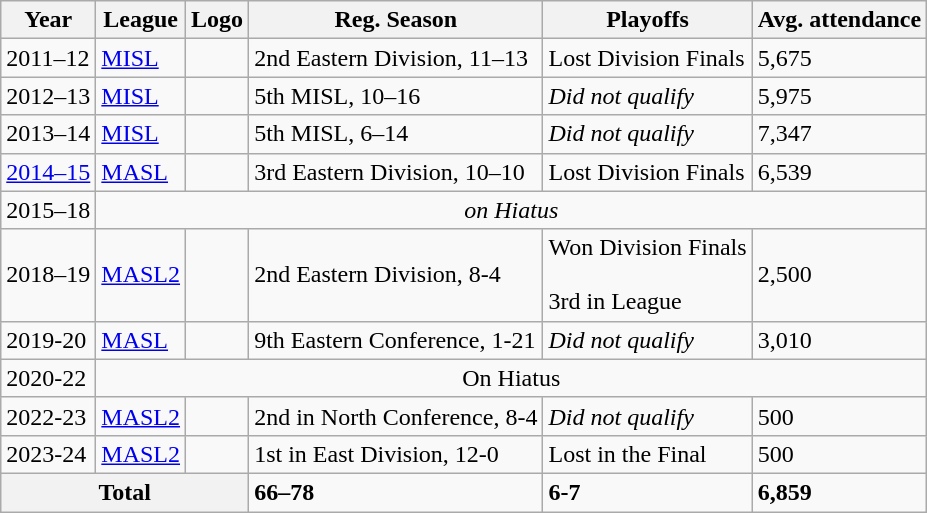<table class="wikitable">
<tr>
<th>Year</th>
<th>League</th>
<th>Logo</th>
<th>Reg. Season</th>
<th>Playoffs</th>
<th>Avg. attendance</th>
</tr>
<tr>
<td>2011–12</td>
<td><a href='#'>MISL</a></td>
<td></td>
<td>2nd Eastern Division, 11–13</td>
<td>Lost Division Finals</td>
<td>5,675</td>
</tr>
<tr>
<td>2012–13</td>
<td><a href='#'>MISL</a></td>
<td></td>
<td>5th MISL, 10–16</td>
<td><em>Did not qualify</em></td>
<td>5,975</td>
</tr>
<tr>
<td>2013–14</td>
<td><a href='#'>MISL</a></td>
<td></td>
<td>5th MISL, 6–14</td>
<td><em>Did not qualify</em></td>
<td>7,347</td>
</tr>
<tr>
<td><a href='#'>2014–15</a></td>
<td><a href='#'>MASL</a></td>
<td></td>
<td>3rd Eastern Division, 10–10</td>
<td>Lost Division Finals</td>
<td>6,539</td>
</tr>
<tr>
<td>2015–18</td>
<td colspan=8 align=center><em>on Hiatus</em></td>
</tr>
<tr>
<td>2018–19</td>
<td><a href='#'>MASL2</a></td>
<td></td>
<td>2nd Eastern Division, 8-4</td>
<td>Won Division Finals<br><br>3rd in League</td>
<td>2,500</td>
</tr>
<tr>
<td>2019-20</td>
<td><a href='#'>MASL</a></td>
<td></td>
<td>9th Eastern Conference, 1-21</td>
<td><em>Did not qualify</em></td>
<td>3,010</td>
</tr>
<tr>
<td>2020-22</td>
<td colspan=8 align=center>On Hiatus</td>
</tr>
<tr>
<td>2022-23</td>
<td><a href='#'>MASL2</a></td>
<td></td>
<td>2nd in North Conference, 8-4</td>
<td><em>Did not qualify</em></td>
<td>500</td>
</tr>
<tr>
<td>2023-24</td>
<td><a href='#'>MASL2</a></td>
<td></td>
<td>1st in East Division, 12-0</td>
<td>Lost in the Final</td>
<td>500</td>
</tr>
<tr q>
<th align="center" rowSpan="1" colSpan="3">Total</th>
<td><strong>66–78</strong></td>
<td><strong>6-7</strong></td>
<td><strong>6,859</strong></td>
</tr>
</table>
